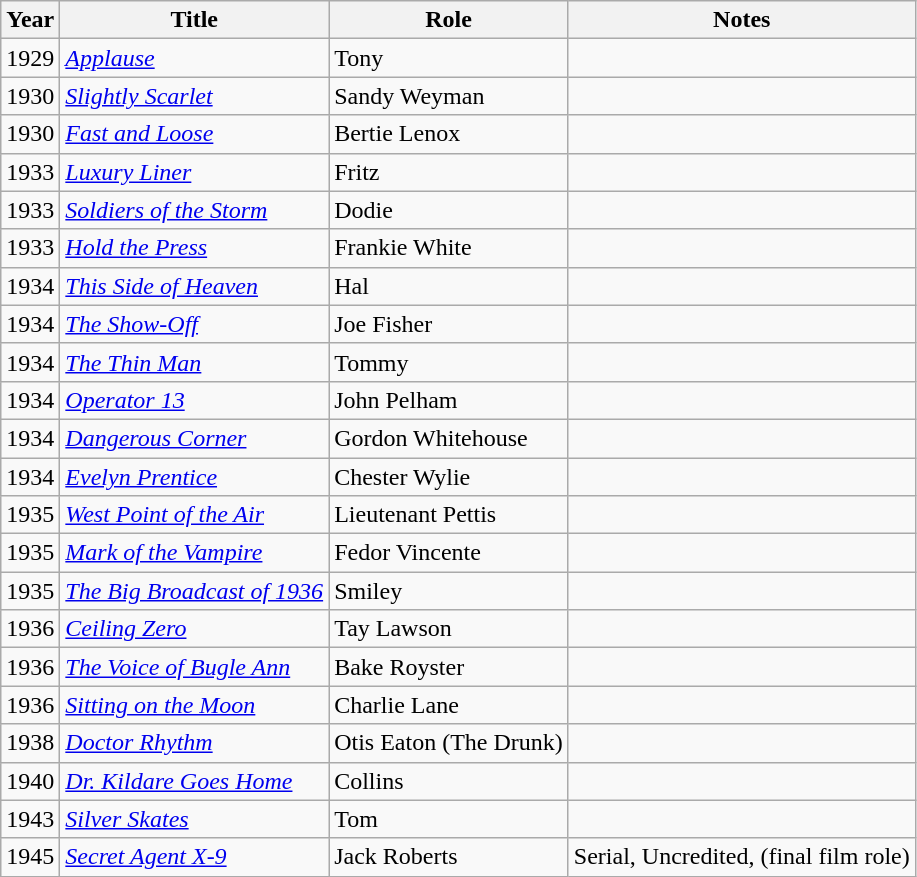<table class="wikitable">
<tr>
<th>Year</th>
<th>Title</th>
<th>Role</th>
<th>Notes</th>
</tr>
<tr>
<td>1929</td>
<td><em><a href='#'>Applause</a></em></td>
<td>Tony</td>
<td></td>
</tr>
<tr>
<td>1930</td>
<td><em><a href='#'>Slightly Scarlet</a></em></td>
<td>Sandy Weyman</td>
<td></td>
</tr>
<tr>
<td>1930</td>
<td><em><a href='#'>Fast and Loose</a></em></td>
<td>Bertie Lenox</td>
<td></td>
</tr>
<tr>
<td>1933</td>
<td><em><a href='#'>Luxury Liner</a></em></td>
<td>Fritz</td>
<td></td>
</tr>
<tr>
<td>1933</td>
<td><em><a href='#'>Soldiers of the Storm</a></em></td>
<td>Dodie</td>
<td></td>
</tr>
<tr>
<td>1933</td>
<td><em><a href='#'>Hold the Press</a></em></td>
<td>Frankie White</td>
<td></td>
</tr>
<tr>
<td>1934</td>
<td><em><a href='#'>This Side of Heaven</a></em></td>
<td>Hal</td>
<td></td>
</tr>
<tr>
<td>1934</td>
<td><em><a href='#'>The Show-Off</a></em></td>
<td>Joe Fisher</td>
<td></td>
</tr>
<tr>
<td>1934</td>
<td><em><a href='#'>The Thin Man</a></em></td>
<td>Tommy</td>
<td></td>
</tr>
<tr>
<td>1934</td>
<td><em><a href='#'>Operator 13</a></em></td>
<td>John Pelham</td>
<td></td>
</tr>
<tr>
<td>1934</td>
<td><em><a href='#'>Dangerous Corner</a></em></td>
<td>Gordon Whitehouse</td>
<td></td>
</tr>
<tr>
<td>1934</td>
<td><em><a href='#'>Evelyn Prentice</a></em></td>
<td>Chester Wylie</td>
<td></td>
</tr>
<tr>
<td>1935</td>
<td><em><a href='#'>West Point of the Air</a></em></td>
<td>Lieutenant Pettis</td>
<td></td>
</tr>
<tr>
<td>1935</td>
<td><em><a href='#'>Mark of the Vampire</a></em></td>
<td>Fedor Vincente</td>
<td></td>
</tr>
<tr>
<td>1935</td>
<td><em><a href='#'>The Big Broadcast of 1936</a></em></td>
<td>Smiley</td>
<td></td>
</tr>
<tr>
<td>1936</td>
<td><em><a href='#'>Ceiling Zero</a></em></td>
<td>Tay Lawson</td>
<td></td>
</tr>
<tr>
<td>1936</td>
<td><em><a href='#'>The Voice of Bugle Ann</a></em></td>
<td>Bake Royster</td>
<td></td>
</tr>
<tr>
<td>1936</td>
<td><em><a href='#'>Sitting on the Moon</a></em></td>
<td>Charlie Lane</td>
<td></td>
</tr>
<tr>
<td>1938</td>
<td><em><a href='#'>Doctor Rhythm</a></em></td>
<td>Otis Eaton (The Drunk)</td>
<td></td>
</tr>
<tr>
<td>1940</td>
<td><em><a href='#'>Dr. Kildare Goes Home</a></em></td>
<td>Collins</td>
<td></td>
</tr>
<tr>
<td>1943</td>
<td><em><a href='#'>Silver Skates</a></em></td>
<td>Tom</td>
<td></td>
</tr>
<tr>
<td>1945</td>
<td><em><a href='#'>Secret Agent X-9</a></em></td>
<td>Jack Roberts</td>
<td>Serial, Uncredited, (final film role)</td>
</tr>
</table>
